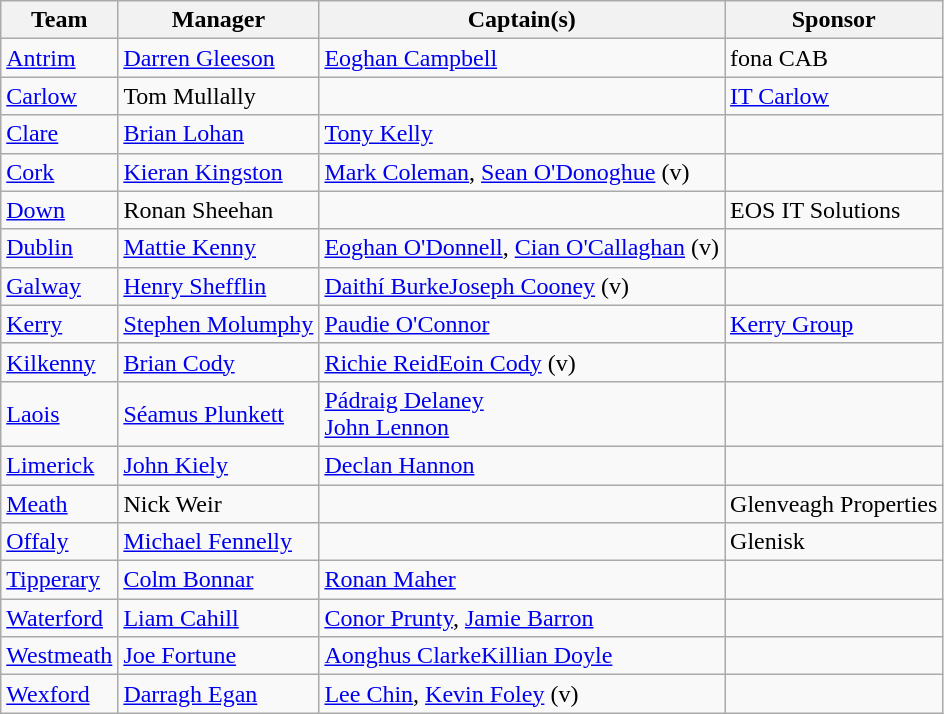<table class="wikitable">
<tr>
<th>Team</th>
<th>Manager</th>
<th>Captain(s)</th>
<th>Sponsor</th>
</tr>
<tr>
<td> <a href='#'>Antrim</a></td>
<td><a href='#'>Darren Gleeson</a></td>
<td><a href='#'>Eoghan Campbell</a></td>
<td>fona CAB</td>
</tr>
<tr>
<td> <a href='#'>Carlow</a></td>
<td>Tom Mullally</td>
<td></td>
<td><a href='#'>IT Carlow</a></td>
</tr>
<tr>
<td> <a href='#'>Clare</a></td>
<td><a href='#'>Brian Lohan</a></td>
<td><a href='#'>Tony Kelly</a></td>
<td></td>
</tr>
<tr>
<td> <a href='#'>Cork</a></td>
<td><a href='#'>Kieran Kingston</a></td>
<td><a href='#'>Mark Coleman</a>, <a href='#'>Sean O'Donoghue</a> (v)</td>
<td></td>
</tr>
<tr>
<td> <a href='#'>Down</a></td>
<td>Ronan Sheehan</td>
<td></td>
<td>EOS IT Solutions</td>
</tr>
<tr>
<td> <a href='#'>Dublin</a></td>
<td><a href='#'>Mattie Kenny</a></td>
<td><a href='#'>Eoghan O'Donnell</a>, <a href='#'>Cian O'Callaghan</a> (v)</td>
<td></td>
</tr>
<tr>
<td> <a href='#'>Galway</a></td>
<td><a href='#'>Henry Shefflin</a></td>
<td><a href='#'>Daithí Burke</a><a href='#'>Joseph Cooney</a> (v)</td>
<td></td>
</tr>
<tr>
<td> <a href='#'>Kerry</a></td>
<td><a href='#'>Stephen Molumphy</a></td>
<td><a href='#'>Paudie O'Connor</a></td>
<td><a href='#'>Kerry Group</a></td>
</tr>
<tr>
<td> <a href='#'>Kilkenny</a></td>
<td><a href='#'>Brian Cody</a></td>
<td><a href='#'>Richie Reid</a><a href='#'>Eoin Cody</a> (v)</td>
<td></td>
</tr>
<tr>
<td> <a href='#'>Laois</a></td>
<td><a href='#'>Séamus Plunkett</a></td>
<td><a href='#'>Pádraig Delaney</a><br><a href='#'>John Lennon</a></td>
<td></td>
</tr>
<tr>
<td> <a href='#'>Limerick</a></td>
<td><a href='#'>John Kiely</a></td>
<td><a href='#'>Declan Hannon</a></td>
<td></td>
</tr>
<tr>
<td> <a href='#'>Meath</a></td>
<td>Nick Weir</td>
<td></td>
<td>Glenveagh Properties</td>
</tr>
<tr>
<td> <a href='#'>Offaly</a></td>
<td><a href='#'>Michael Fennelly</a></td>
<td></td>
<td>Glenisk</td>
</tr>
<tr>
<td> <a href='#'>Tipperary</a></td>
<td><a href='#'>Colm Bonnar</a></td>
<td><a href='#'>Ronan Maher</a></td>
<td></td>
</tr>
<tr>
<td> <a href='#'>Waterford</a></td>
<td><a href='#'>Liam Cahill</a></td>
<td><a href='#'>Conor Prunty</a>, <a href='#'>Jamie Barron</a></td>
<td></td>
</tr>
<tr>
<td> <a href='#'>Westmeath</a></td>
<td><a href='#'>Joe Fortune</a></td>
<td><a href='#'>Aonghus Clarke</a><a href='#'>Killian Doyle</a></td>
<td></td>
</tr>
<tr>
<td> <a href='#'>Wexford</a></td>
<td><a href='#'>Darragh Egan</a></td>
<td><a href='#'>Lee Chin</a>, <a href='#'>Kevin Foley</a> (v)</td>
<td></td>
</tr>
</table>
